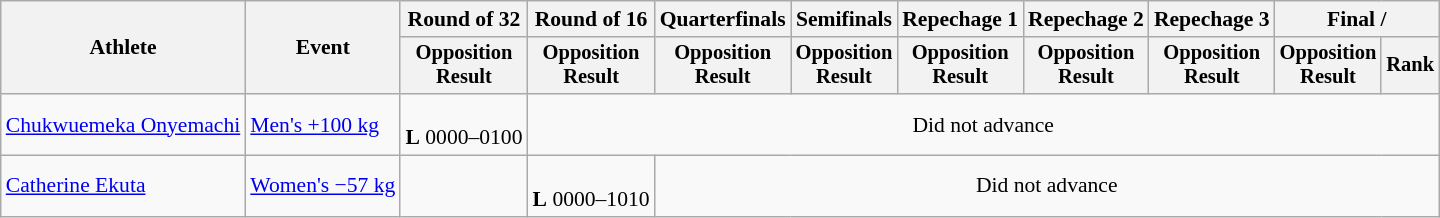<table class="wikitable" style="font-size:90%">
<tr>
<th rowspan="2">Athlete</th>
<th rowspan="2">Event</th>
<th>Round of 32</th>
<th>Round of 16</th>
<th>Quarterfinals</th>
<th>Semifinals</th>
<th>Repechage 1</th>
<th>Repechage 2</th>
<th>Repechage 3</th>
<th colspan=2>Final / </th>
</tr>
<tr style="font-size:95%">
<th>Opposition<br>Result</th>
<th>Opposition<br>Result</th>
<th>Opposition<br>Result</th>
<th>Opposition<br>Result</th>
<th>Opposition<br>Result</th>
<th>Opposition<br>Result</th>
<th>Opposition<br>Result</th>
<th>Opposition<br>Result</th>
<th>Rank</th>
</tr>
<tr align=center>
<td align=left><a href='#'>Chukwuemeka Onyemachi</a></td>
<td align=left><a href='#'>Men's +100 kg</a></td>
<td><br><strong>L</strong> 0000–0100</td>
<td colspan=8>Did not advance</td>
</tr>
<tr align=center>
<td align=left><a href='#'>Catherine Ekuta</a></td>
<td align=left><a href='#'>Women's −57 kg</a></td>
<td></td>
<td><br><strong>L</strong> 0000–1010</td>
<td colspan=7>Did not advance</td>
</tr>
</table>
